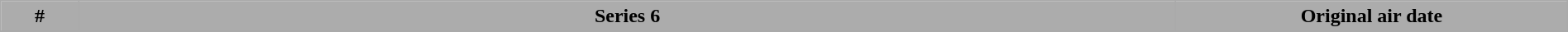<table class="wikitable plainrowheaders" border="1" style="width:100%;">
<tr>
<th style="background:#ACACAC; width:5%;">#</th>
<th style="background:#ACACAC;">Series 6</th>
<th style="background:#ACACAC; width:25%;">Original air date</th>
</tr>
<tr>
</tr>
</table>
